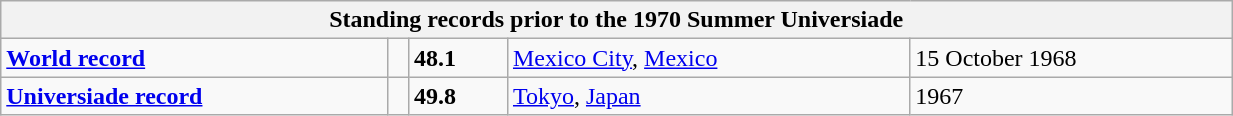<table class="wikitable" width=65%>
<tr>
<th colspan="5">Standing records prior to the 1970 Summer Universiade</th>
</tr>
<tr>
<td><strong><a href='#'>World record</a></strong></td>
<td></td>
<td><strong>48.1</strong></td>
<td><a href='#'>Mexico City</a>, <a href='#'>Mexico</a></td>
<td>15 October 1968</td>
</tr>
<tr>
<td><strong><a href='#'>Universiade record</a></strong></td>
<td></td>
<td><strong>49.8</strong></td>
<td><a href='#'>Tokyo</a>, <a href='#'>Japan</a></td>
<td>1967</td>
</tr>
</table>
